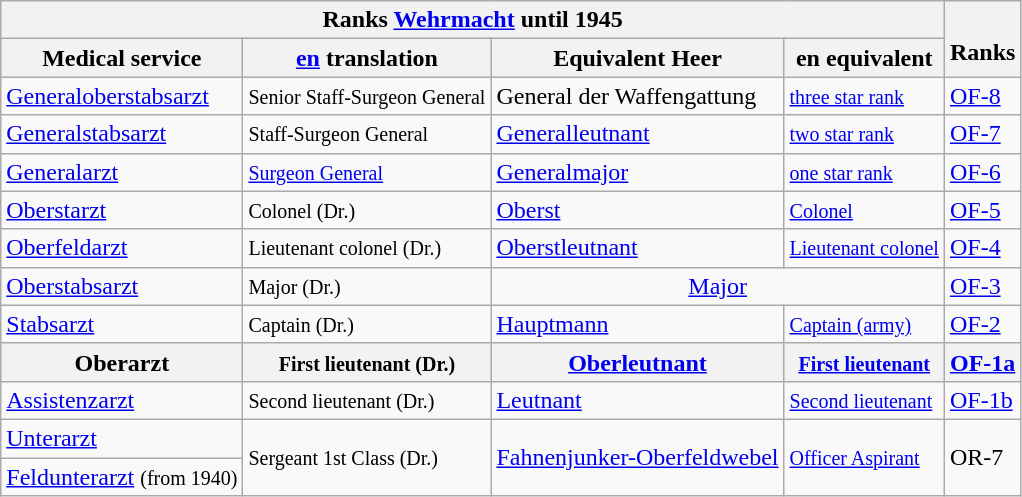<table class="wikitable">
<tr>
<th colspan="4">Ranks <a href='#'>Wehrmacht</a> until 1945</th>
<th rowspan="2"><br>Ranks</th>
</tr>
<tr align="center">
<th>Medical service</th>
<th><a href='#'>en</a> translation</th>
<th>Equivalent Heer</th>
<th>en equivalent</th>
</tr>
<tr>
<td><a href='#'>Generaloberstabsarzt</a></td>
<td><small>Senior Staff-Surgeon General</small></td>
<td>General der Waffengattung</td>
<td><small><a href='#'>three star rank</a></small></td>
<td><a href='#'>OF-8</a></td>
</tr>
<tr>
<td><a href='#'>Generalstabsarzt</a></td>
<td><small>Staff-Surgeon General</small></td>
<td><a href='#'>Generalleutnant</a></td>
<td><small><a href='#'>two star rank</a></small></td>
<td><a href='#'>OF-7</a></td>
</tr>
<tr>
<td><a href='#'>Generalarzt</a></td>
<td><small><a href='#'>Surgeon General</a></small></td>
<td><a href='#'>Generalmajor</a></td>
<td><small><a href='#'>one star rank</a></small></td>
<td><a href='#'>OF-6</a></td>
</tr>
<tr>
<td><a href='#'>Oberstarzt</a></td>
<td><small>Colonel (Dr.)</small></td>
<td><a href='#'>Oberst</a></td>
<td><small><a href='#'>Colonel</a></small></td>
<td><a href='#'>OF-5</a></td>
</tr>
<tr>
<td><a href='#'>Oberfeldarzt</a></td>
<td><small>Lieutenant colonel (Dr.)</small></td>
<td><a href='#'>Oberstleutnant</a></td>
<td><small><a href='#'>Lieutenant colonel</a></small></td>
<td><a href='#'>OF-4</a></td>
</tr>
<tr>
<td><a href='#'>Oberstabsarzt</a></td>
<td><small>Major (Dr.)</small></td>
<td colspan="2" style="text-align:center;"><a href='#'>Major</a></td>
<td><a href='#'>OF-3</a></td>
</tr>
<tr>
<td><a href='#'>Stabsarzt</a></td>
<td><small>Captain (Dr.)</small></td>
<td><a href='#'>Hauptmann</a></td>
<td><small><a href='#'>Captain (army)</a></small></td>
<td><a href='#'>OF-2</a></td>
</tr>
<tr>
<th><span><strong>Oberarzt</strong></span></th>
<th><small>First lieutenant (Dr.)</small></th>
<th><a href='#'>Oberleutnant</a></th>
<th><small><a href='#'>First lieutenant</a></small></th>
<th><a href='#'>OF-1a</a></th>
</tr>
<tr>
<td><a href='#'>Assistenzarzt</a></td>
<td><small>Second lieutenant (Dr.)</small></td>
<td><a href='#'>Leutnant</a></td>
<td><small><a href='#'>Second lieutenant</a></small></td>
<td><a href='#'>OF-1b</a></td>
</tr>
<tr>
<td><a href='#'>Unterarzt</a></td>
<td rowspan="2"><small>Sergeant 1st Class (Dr.)</small></td>
<td rowspan="2"><a href='#'>Fahnenjunker-Oberfeldwebel</a></td>
<td rowspan="2"><small><a href='#'>Officer Aspirant</a></small></td>
<td rowspan="2">OR-7</td>
</tr>
<tr>
<td><a href='#'>Feldunterarzt</a> <small>(from 1940)</small></td>
</tr>
</table>
